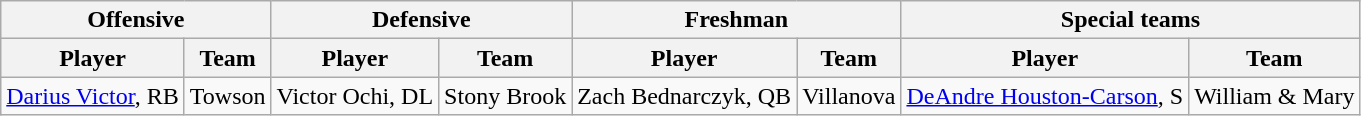<table class="wikitable" border="1">
<tr>
<th colspan="2">Offensive</th>
<th colspan="2">Defensive</th>
<th colspan="2">Freshman</th>
<th colspan="2">Special teams</th>
</tr>
<tr>
<th>Player</th>
<th>Team</th>
<th>Player</th>
<th>Team</th>
<th>Player</th>
<th>Team</th>
<th>Player</th>
<th>Team</th>
</tr>
<tr>
<td><a href='#'>Darius Victor</a>, RB</td>
<td>Towson</td>
<td>Victor Ochi, DL</td>
<td>Stony Brook</td>
<td>Zach Bednarczyk, QB</td>
<td>Villanova</td>
<td><a href='#'>DeAndre Houston-Carson</a>, S</td>
<td>William & Mary</td>
</tr>
</table>
